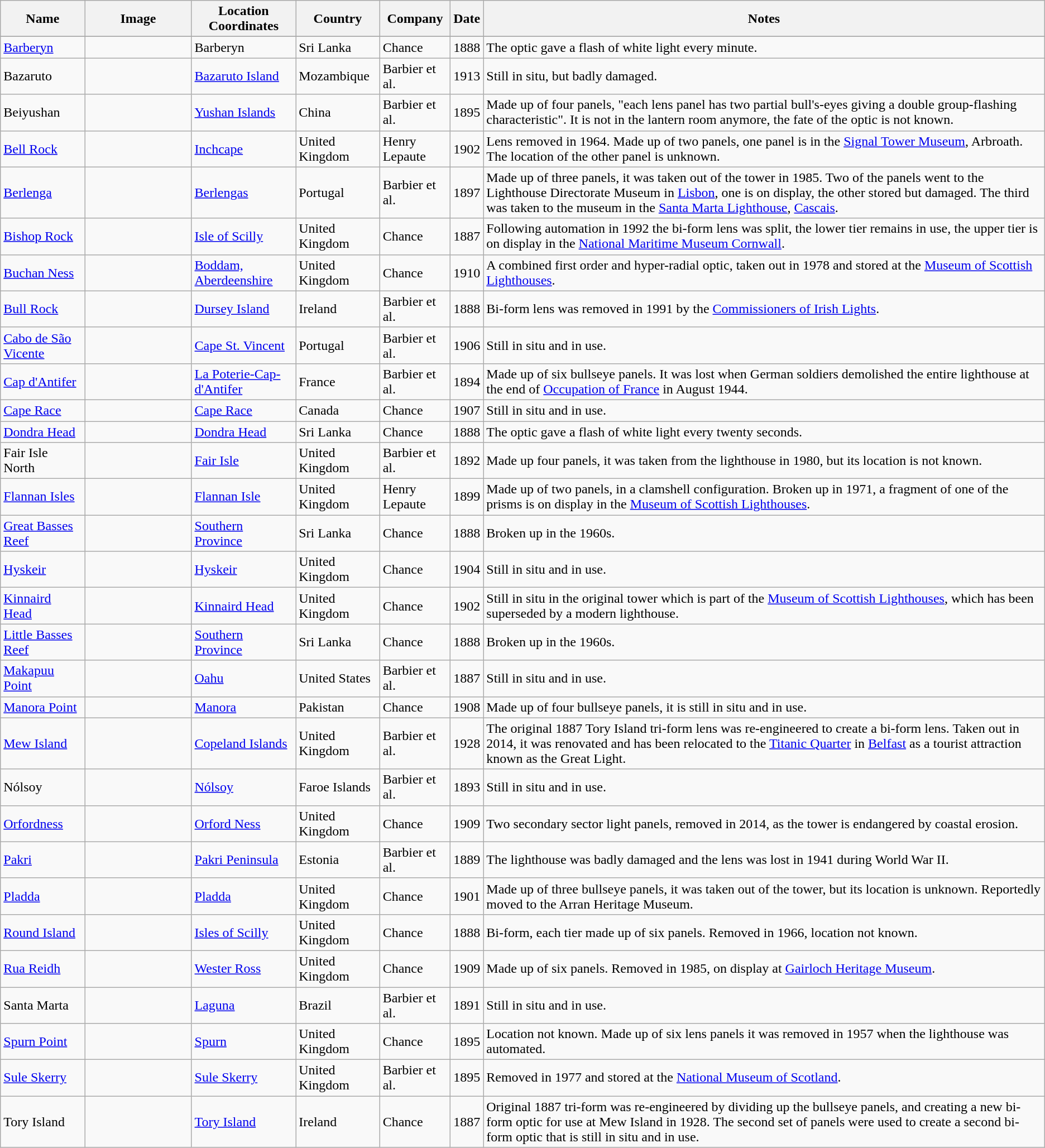<table class="wikitable sortable">
<tr>
<th>Name</th>
<th class="unsortable" align="center" width="120px">Image</th>
<th>Location <br> Coordinates</th>
<th>Country</th>
<th>Company</th>
<th data-sort-type="number">Date</th>
<th>Notes</th>
</tr>
<tr ---->
</tr>
<tr>
<td><a href='#'>Barberyn</a></td>
<td></td>
<td>Barberyn <br></td>
<td>Sri Lanka</td>
<td>Chance</td>
<td>1888</td>
<td>The optic gave a flash of white light every minute.</td>
</tr>
<tr>
<td>Bazaruto</td>
<td></td>
<td><a href='#'>Bazaruto Island</a> <br></td>
<td>Mozambique</td>
<td>Barbier et al.</td>
<td>1913</td>
<td>Still in situ, but badly damaged.</td>
</tr>
<tr>
<td>Beiyushan</td>
<td></td>
<td><a href='#'>Yushan Islands</a> <br></td>
<td>China</td>
<td>Barbier et al.</td>
<td>1895</td>
<td>Made up of four panels, "each lens panel has two partial bull's-eyes giving a double group-flashing characteristic". It is not in the lantern room anymore, the fate of the optic is not known.</td>
</tr>
<tr>
<td><a href='#'>Bell Rock</a></td>
<td></td>
<td><a href='#'>Inchcape</a> <br></td>
<td>United Kingdom</td>
<td>Henry Lepaute</td>
<td>1902</td>
<td>Lens removed in 1964. Made up of two panels, one panel is in the <a href='#'>Signal Tower Museum</a>, Arbroath. The location of the other panel is unknown.</td>
</tr>
<tr>
<td><a href='#'>Berlenga</a></td>
<td></td>
<td><a href='#'>Berlengas</a> <br></td>
<td>Portugal</td>
<td>Barbier et al.</td>
<td>1897</td>
<td>Made up of three panels, it was taken out of the tower in 1985. Two of the panels went to the Lighthouse Directorate Museum in <a href='#'>Lisbon</a>, one is on display, the other stored but damaged. The third was taken to the museum in the <a href='#'>Santa Marta Lighthouse</a>, <a href='#'>Cascais</a>.</td>
</tr>
<tr>
<td><a href='#'>Bishop Rock</a></td>
<td></td>
<td><a href='#'>Isle of Scilly</a> <br></td>
<td>United Kingdom</td>
<td>Chance</td>
<td>1887</td>
<td>Following automation in 1992 the bi-form lens was split, the lower tier remains in use, the upper tier is on display in the <a href='#'>National Maritime Museum Cornwall</a>.</td>
</tr>
<tr>
<td><a href='#'>Buchan Ness</a></td>
<td></td>
<td><a href='#'>Boddam, Aberdeenshire</a> <br></td>
<td>United Kingdom</td>
<td>Chance</td>
<td>1910</td>
<td>A combined first order and hyper-radial optic, taken out in 1978 and stored at the <a href='#'>Museum of Scottish Lighthouses</a>.</td>
</tr>
<tr>
<td><a href='#'>Bull Rock</a></td>
<td></td>
<td><a href='#'>Dursey Island</a> <br></td>
<td>Ireland</td>
<td>Barbier et al.</td>
<td>1888</td>
<td>Bi-form lens was removed in 1991 by the <a href='#'>Commissioners of Irish Lights</a>.</td>
</tr>
<tr>
<td><a href='#'>Cabo de São Vicente</a></td>
<td></td>
<td><a href='#'>Cape St. Vincent</a> <br></td>
<td>Portugal</td>
<td>Barbier et al.</td>
<td>1906</td>
<td>Still in situ and in use.</td>
</tr>
<tr>
<td><a href='#'>Cap d'Antifer</a></td>
<td></td>
<td><a href='#'>La Poterie-Cap-d'Antifer</a> <br></td>
<td>France</td>
<td>Barbier et al.</td>
<td>1894</td>
<td>Made up of six bullseye panels. It was lost when German soldiers demolished the entire lighthouse at the end of <a href='#'>Occupation of France</a> in August 1944.</td>
</tr>
<tr>
<td><a href='#'>Cape Race</a></td>
<td></td>
<td><a href='#'>Cape Race</a> <br></td>
<td>Canada</td>
<td>Chance</td>
<td>1907</td>
<td>Still in situ and in use.</td>
</tr>
<tr>
<td><a href='#'>Dondra Head</a></td>
<td></td>
<td><a href='#'>Dondra Head</a> <br></td>
<td>Sri Lanka</td>
<td>Chance</td>
<td>1888</td>
<td>The optic gave a flash of white light every twenty seconds.</td>
</tr>
<tr>
<td>Fair Isle North</td>
<td></td>
<td><a href='#'>Fair Isle</a> <br></td>
<td>United Kingdom</td>
<td>Barbier et al.</td>
<td>1892</td>
<td>Made up four panels, it was taken from the lighthouse in 1980, but its location is not known.</td>
</tr>
<tr>
<td><a href='#'>Flannan Isles</a></td>
<td></td>
<td><a href='#'>Flannan Isle</a> <br></td>
<td>United Kingdom</td>
<td>Henry Lepaute</td>
<td>1899</td>
<td>Made up of two panels, in a clamshell configuration. Broken up in 1971, a fragment of one of the prisms is on display in the <a href='#'>Museum of Scottish Lighthouses</a>.</td>
</tr>
<tr>
<td><a href='#'>Great Basses Reef</a></td>
<td></td>
<td><a href='#'>Southern Province</a> <br></td>
<td>Sri Lanka</td>
<td>Chance</td>
<td>1888</td>
<td>Broken up in the 1960s.</td>
</tr>
<tr>
<td><a href='#'>Hyskeir</a></td>
<td></td>
<td><a href='#'>Hyskeir</a> <br></td>
<td>United Kingdom</td>
<td>Chance</td>
<td>1904</td>
<td>Still in situ and in use.</td>
</tr>
<tr>
<td><a href='#'>Kinnaird Head</a></td>
<td></td>
<td><a href='#'>Kinnaird Head</a> <br></td>
<td>United Kingdom</td>
<td>Chance</td>
<td>1902</td>
<td>Still in situ in the original tower which is part of the <a href='#'>Museum of Scottish Lighthouses</a>, which has been superseded by a modern lighthouse.</td>
</tr>
<tr>
<td><a href='#'>Little Basses Reef</a></td>
<td></td>
<td><a href='#'>Southern Province</a> <br></td>
<td>Sri Lanka</td>
<td>Chance</td>
<td>1888</td>
<td>Broken up in the 1960s.</td>
</tr>
<tr>
<td><a href='#'>Makapuu Point</a></td>
<td></td>
<td><a href='#'>Oahu</a> <br></td>
<td>United States</td>
<td>Barbier et al.</td>
<td>1887</td>
<td>Still in situ and in use.</td>
</tr>
<tr>
<td><a href='#'>Manora Point</a></td>
<td></td>
<td><a href='#'>Manora</a> <br></td>
<td>Pakistan</td>
<td>Chance</td>
<td>1908</td>
<td>Made up of four bullseye panels, it is still in situ and in use.</td>
</tr>
<tr>
<td><a href='#'>Mew Island</a></td>
<td></td>
<td><a href='#'>Copeland Islands</a> <br></td>
<td>United Kingdom</td>
<td>Barbier et al.</td>
<td>1928</td>
<td>The original 1887 Tory Island tri-form lens was re-engineered to create a bi-form lens. Taken out in 2014, it was renovated and has been relocated to the <a href='#'>Titanic Quarter</a> in <a href='#'>Belfast</a> as a tourist attraction known as the Great Light.</td>
</tr>
<tr>
<td>Nólsoy</td>
<td></td>
<td><a href='#'>Nólsoy</a> <br></td>
<td>Faroe Islands</td>
<td>Barbier et al.</td>
<td>1893</td>
<td>Still in situ and in use.</td>
</tr>
<tr>
<td><a href='#'>Orfordness</a></td>
<td></td>
<td><a href='#'>Orford Ness</a> <br></td>
<td>United Kingdom</td>
<td>Chance</td>
<td>1909</td>
<td>Two secondary sector light panels, removed in 2014, as the tower is endangered by coastal erosion.</td>
</tr>
<tr>
<td><a href='#'>Pakri</a></td>
<td></td>
<td><a href='#'>Pakri Peninsula</a> <br></td>
<td>Estonia</td>
<td>Barbier et al.</td>
<td>1889</td>
<td>The lighthouse was badly damaged and the lens was lost in 1941 during World War II.</td>
</tr>
<tr>
<td><a href='#'>Pladda</a></td>
<td></td>
<td><a href='#'>Pladda</a> <br></td>
<td>United Kingdom</td>
<td>Chance</td>
<td>1901</td>
<td>Made up of three bullseye panels, it was taken out of the tower, but its location is unknown. Reportedly moved to the Arran Heritage Museum.</td>
</tr>
<tr>
<td><a href='#'>Round Island</a></td>
<td></td>
<td><a href='#'>Isles of Scilly</a> <br></td>
<td>United Kingdom</td>
<td>Chance</td>
<td>1888</td>
<td>Bi-form, each tier made up of six panels. Removed in 1966, location not known.</td>
</tr>
<tr>
<td><a href='#'>Rua Reidh</a></td>
<td></td>
<td><a href='#'>Wester Ross</a> <br></td>
<td>United Kingdom</td>
<td>Chance</td>
<td>1909</td>
<td>Made up of six panels. Removed in 1985, on display at <a href='#'>Gairloch Heritage Museum</a>.</td>
</tr>
<tr>
<td>Santa Marta</td>
<td></td>
<td><a href='#'>Laguna</a> <br></td>
<td>Brazil</td>
<td>Barbier et al.</td>
<td>1891</td>
<td>Still in situ and in use.</td>
</tr>
<tr>
<td><a href='#'>Spurn Point</a></td>
<td></td>
<td><a href='#'>Spurn</a> <br></td>
<td>United Kingdom</td>
<td>Chance</td>
<td>1895</td>
<td>Location not known. Made up of six lens panels it was removed in 1957 when the lighthouse was automated.</td>
</tr>
<tr>
<td><a href='#'>Sule Skerry</a></td>
<td></td>
<td><a href='#'>Sule Skerry</a> <br></td>
<td>United Kingdom</td>
<td>Barbier et al.</td>
<td>1895</td>
<td>Removed in 1977 and stored at the <a href='#'>National Museum of Scotland</a>.</td>
</tr>
<tr>
<td>Tory Island</td>
<td></td>
<td><a href='#'>Tory Island</a> <br></td>
<td>Ireland</td>
<td>Chance</td>
<td>1887</td>
<td>Original 1887 tri-form was re-engineered by dividing up the bullseye panels, and creating a new bi-form optic for use at Mew Island in 1928. The second set of panels were used to create a second bi-form optic that is still in situ and in use.</td>
</tr>
</table>
